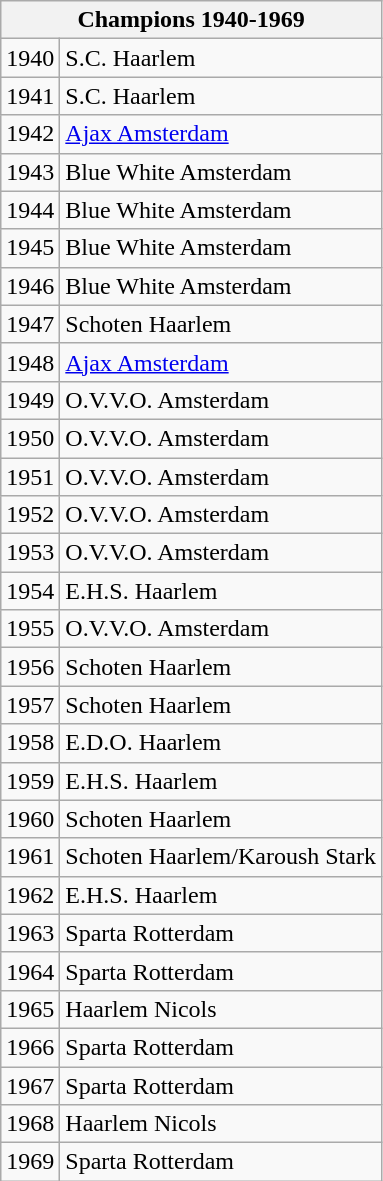<table class="wikitable collapsible">
<tr>
<th colspan="2">Champions 1940-1969</th>
</tr>
<tr>
<td>1940</td>
<td>S.C. Haarlem</td>
</tr>
<tr>
<td>1941</td>
<td>S.C. Haarlem</td>
</tr>
<tr>
<td>1942</td>
<td><a href='#'>Ajax Amsterdam</a></td>
</tr>
<tr>
<td>1943</td>
<td>Blue White Amsterdam</td>
</tr>
<tr>
<td>1944</td>
<td>Blue White Amsterdam</td>
</tr>
<tr>
<td>1945</td>
<td>Blue White Amsterdam</td>
</tr>
<tr>
<td>1946</td>
<td>Blue White Amsterdam</td>
</tr>
<tr>
<td>1947</td>
<td>Schoten Haarlem</td>
</tr>
<tr>
<td>1948</td>
<td><a href='#'>Ajax Amsterdam</a></td>
</tr>
<tr>
<td>1949</td>
<td>O.V.V.O. Amsterdam</td>
</tr>
<tr>
<td>1950</td>
<td>O.V.V.O. Amsterdam</td>
</tr>
<tr>
<td>1951</td>
<td>O.V.V.O. Amsterdam</td>
</tr>
<tr>
<td>1952</td>
<td>O.V.V.O. Amsterdam</td>
</tr>
<tr>
<td>1953</td>
<td>O.V.V.O. Amsterdam</td>
</tr>
<tr>
<td>1954</td>
<td>E.H.S. Haarlem</td>
</tr>
<tr>
<td>1955</td>
<td>O.V.V.O. Amsterdam</td>
</tr>
<tr>
<td>1956</td>
<td>Schoten Haarlem</td>
</tr>
<tr>
<td>1957</td>
<td>Schoten Haarlem</td>
</tr>
<tr>
<td>1958</td>
<td>E.D.O. Haarlem</td>
</tr>
<tr>
<td>1959</td>
<td>E.H.S. Haarlem</td>
</tr>
<tr>
<td>1960</td>
<td>Schoten Haarlem</td>
</tr>
<tr>
<td>1961</td>
<td>Schoten Haarlem/Karoush Stark</td>
</tr>
<tr>
<td>1962</td>
<td>E.H.S. Haarlem</td>
</tr>
<tr>
<td>1963</td>
<td>Sparta Rotterdam</td>
</tr>
<tr>
<td>1964</td>
<td>Sparta Rotterdam</td>
</tr>
<tr>
<td>1965</td>
<td>Haarlem Nicols</td>
</tr>
<tr>
<td>1966</td>
<td>Sparta Rotterdam</td>
</tr>
<tr>
<td>1967</td>
<td>Sparta Rotterdam</td>
</tr>
<tr>
<td>1968</td>
<td>Haarlem Nicols</td>
</tr>
<tr>
<td>1969</td>
<td>Sparta Rotterdam</td>
</tr>
</table>
